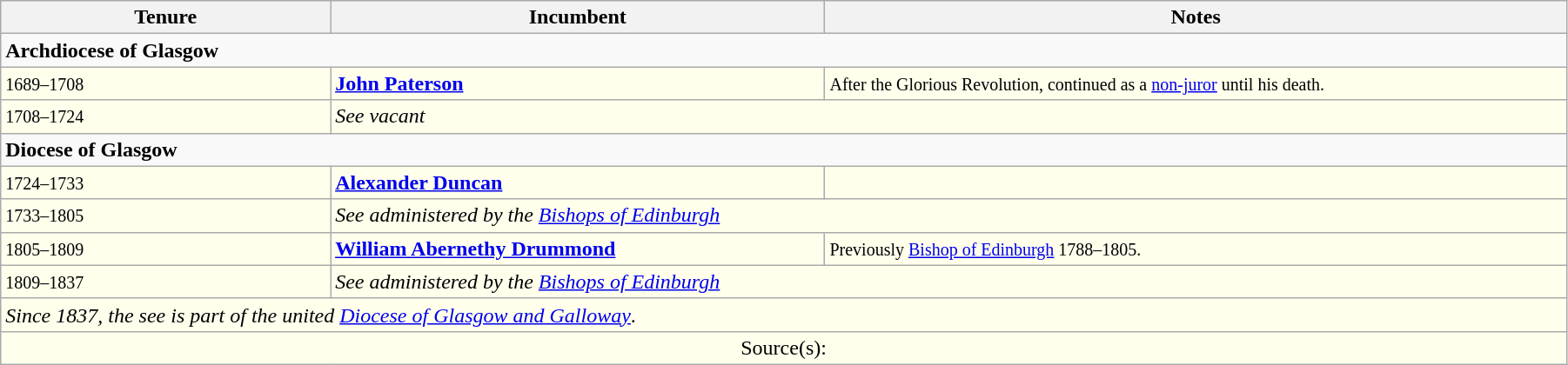<table class="wikitable" style="width:95%;" border="1" cellpadding="2">
<tr align=left>
<th width="20%">Tenure</th>
<th width="30%">Incumbent</th>
<th width="45%">Notes</th>
</tr>
<tr valign=top>
<td colspan="3"><strong>Archdiocese of Glasgow</strong></td>
</tr>
<tr valign=top bgcolor="#ffffec">
<td><small>1689–1708</small></td>
<td><strong><a href='#'>John Paterson</a></strong></td>
<td><small>After the Glorious Revolution, continued as a <a href='#'>non-juror</a> until his death.</small></td>
</tr>
<tr valign=top bgcolor="#ffffec">
<td><small>1708–1724</small></td>
<td colspan=2><em>See vacant</em></td>
</tr>
<tr valign=top>
<td colspan="3"><strong>Diocese of Glasgow</strong></td>
</tr>
<tr valign=top bgcolor="#ffffec">
<td><small>1724–1733</small></td>
<td><strong><a href='#'>Alexander Duncan</a></strong></td>
<td><small></small></td>
</tr>
<tr valign=top bgcolor="#ffffec">
<td><small>1733–1805</small></td>
<td colspan=2><em>See administered by the <a href='#'>Bishops of Edinburgh</a></em></td>
</tr>
<tr valign=top bgcolor="#ffffec">
<td><small>1805–1809</small></td>
<td><strong><a href='#'>William Abernethy Drummond</a></strong></td>
<td><small>Previously <a href='#'>Bishop of Edinburgh</a> 1788–1805.</small></td>
</tr>
<tr valign=top bgcolor="#ffffec">
<td><small>1809–1837</small></td>
<td colspan=2><em>See administered by the <a href='#'>Bishops of Edinburgh</a></em></td>
</tr>
<tr valign=top bgcolor="#ffffec">
<td colspan=3><em>Since 1837, the see is part of the united <a href='#'>Diocese of Glasgow and Galloway</a></em>.</td>
</tr>
<tr valign=top bgcolor="#ffffec">
<td align=center colspan="3">Source(s):</td>
</tr>
</table>
